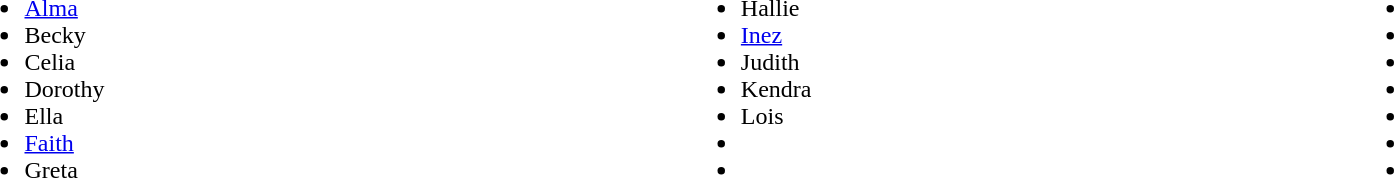<table style="width:90%;">
<tr>
<td><br><ul><li><a href='#'>Alma</a></li><li>Becky</li><li>Celia</li><li>Dorothy</li><li>Ella</li><li><a href='#'>Faith</a></li><li>Greta</li></ul></td>
<td><br><ul><li>Hallie</li><li><a href='#'>Inez</a></li><li>Judith</li><li>Kendra</li><li>Lois</li><li></li><li></li></ul></td>
<td><br><ul><li></li><li></li><li></li><li></li><li></li><li></li><li></li></ul></td>
</tr>
</table>
